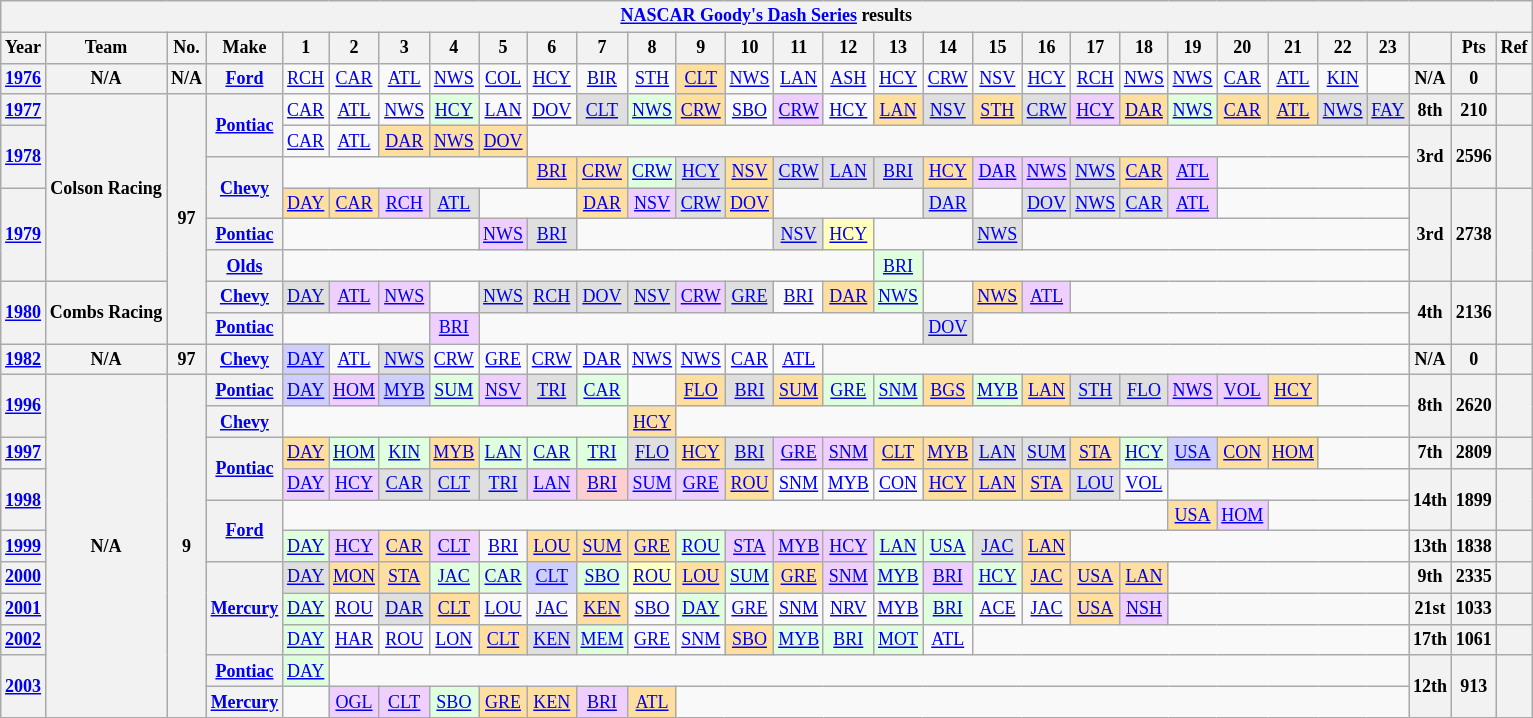<table class="wikitable" style="text-align:center; font-size:75%">
<tr>
<th colspan=32><a href='#'>NASCAR Goody's Dash Series</a> results</th>
</tr>
<tr>
<th>Year</th>
<th>Team</th>
<th>No.</th>
<th>Make</th>
<th>1</th>
<th>2</th>
<th>3</th>
<th>4</th>
<th>5</th>
<th>6</th>
<th>7</th>
<th>8</th>
<th>9</th>
<th>10</th>
<th>11</th>
<th>12</th>
<th>13</th>
<th>14</th>
<th>15</th>
<th>16</th>
<th>17</th>
<th>18</th>
<th>19</th>
<th>20</th>
<th>21</th>
<th>22</th>
<th>23</th>
<th></th>
<th>Pts</th>
<th>Ref</th>
</tr>
<tr>
<th><a href='#'>1976</a></th>
<th>N/A</th>
<th>N/A</th>
<th><a href='#'>Ford</a></th>
<td><a href='#'>RCH</a></td>
<td><a href='#'>CAR</a></td>
<td><a href='#'>ATL</a></td>
<td><a href='#'>NWS</a></td>
<td><a href='#'>COL</a></td>
<td><a href='#'>HCY</a></td>
<td><a href='#'>BIR</a></td>
<td><a href='#'>STH</a></td>
<td style="background:#FFDF9F;"><a href='#'>CLT</a><br></td>
<td><a href='#'>NWS</a></td>
<td><a href='#'>LAN</a></td>
<td><a href='#'>ASH</a></td>
<td><a href='#'>HCY</a></td>
<td><a href='#'>CRW</a></td>
<td><a href='#'>NSV</a></td>
<td><a href='#'>HCY</a></td>
<td><a href='#'>RCH</a></td>
<td><a href='#'>NWS</a></td>
<td><a href='#'>NWS</a></td>
<td><a href='#'>CAR</a></td>
<td><a href='#'>ATL</a></td>
<td><a href='#'>KIN</a></td>
<td></td>
<th>N/A</th>
<th>0</th>
<th></th>
</tr>
<tr>
<th><a href='#'>1977</a></th>
<th rowspan=6>Colson Racing</th>
<th rowspan=8>97</th>
<th rowspan=2><a href='#'>Pontiac</a></th>
<td><a href='#'>CAR</a></td>
<td><a href='#'>ATL</a></td>
<td><a href='#'>NWS</a></td>
<td style="background:#DFFFDF;"><a href='#'>HCY</a><br></td>
<td><a href='#'>LAN</a></td>
<td><a href='#'>DOV</a></td>
<td style="background:#DFDFDF;"><a href='#'>CLT</a><br></td>
<td style="background:#DFFFDF;"><a href='#'>NWS</a><br></td>
<td style="background:#FFDF9F;"><a href='#'>CRW</a><br></td>
<td><a href='#'>SBO</a></td>
<td style="background:#EFCFFF;"><a href='#'>CRW</a><br></td>
<td><a href='#'>HCY</a></td>
<td style="background:#FFDF9F;"><a href='#'>LAN</a><br></td>
<td style="background:#DFDFDF;"><a href='#'>NSV</a><br></td>
<td style="background:#FFDF9F;"><a href='#'>STH</a><br></td>
<td style="background:#DFDFDF;"><a href='#'>CRW</a><br></td>
<td style="background:#EFCFFF;"><a href='#'>HCY</a><br></td>
<td style="background:#FFDF9F;"><a href='#'>DAR</a><br></td>
<td style="background:#DFFFDF;"><a href='#'>NWS</a><br></td>
<td style="background:#FFDF9F;"><a href='#'>CAR</a><br></td>
<td style="background:#FFDF9F;"><a href='#'>ATL</a><br></td>
<td style="background:#DFDFDF;"><a href='#'>NWS</a><br></td>
<td style="background:#DFDFDF;"><a href='#'>FAY</a><br></td>
<th>8th</th>
<th>210</th>
<th></th>
</tr>
<tr>
<th rowspan=2><a href='#'>1978</a></th>
<td><a href='#'>CAR</a></td>
<td><a href='#'>ATL</a></td>
<td style="background:#FFDF9F;"><a href='#'>DAR</a><br></td>
<td style="background:#FFDF9F;"><a href='#'>NWS</a><br></td>
<td style="background:#FFDF9F;"><a href='#'>DOV</a><br></td>
<td colspan=18></td>
<th rowspan=2>3rd</th>
<th rowspan=2>2596</th>
<th rowspan=2></th>
</tr>
<tr>
<th rowspan=2><a href='#'>Chevy</a></th>
<td colspan=5></td>
<td style="background:#FFDF9F;"><a href='#'>BRI</a><br></td>
<td style="background:#FFDF9F;"><a href='#'>CRW</a><br></td>
<td style="background:#DFFFDF;"><a href='#'>CRW</a><br></td>
<td style="background:#DFDFDF;"><a href='#'>HCY</a><br></td>
<td style="background:#FFDF9F;"><a href='#'>NSV</a><br></td>
<td style="background:#DFDFDF;"><a href='#'>CRW</a><br></td>
<td style="background:#DFDFDF;"><a href='#'>LAN</a><br></td>
<td style="background:#DFDFDF;"><a href='#'>BRI</a><br></td>
<td style="background:#FFDF9F;"><a href='#'>HCY</a><br></td>
<td style="background:#EFCFFF;"><a href='#'>DAR</a><br></td>
<td style="background:#EFCFFF;"><a href='#'>NWS</a><br></td>
<td style="background:#DFDFDF;"><a href='#'>NWS</a><br></td>
<td style="background:#FFDF9F;"><a href='#'>CAR</a><br></td>
<td style="background:#EFCFFF;"><a href='#'>ATL</a><br></td>
<td colspan=4></td>
</tr>
<tr>
<th rowspan=3><a href='#'>1979</a></th>
<td style="background:#FFDF9F;"><a href='#'>DAY</a><br></td>
<td style="background:#FFDF9F;"><a href='#'>CAR</a><br></td>
<td style="background:#EFCFFF;"><a href='#'>RCH</a><br></td>
<td style="background:#DFDFDF;"><a href='#'>ATL</a><br></td>
<td colspan=2></td>
<td style="background:#FFDF9F;"><a href='#'>DAR</a><br></td>
<td style="background:#EFCFFF;"><a href='#'>NSV</a><br></td>
<td style="background:#DFDFDF;"><a href='#'>CRW</a><br></td>
<td style="background:#FFDF9F;"><a href='#'>DOV</a><br></td>
<td colspan=3></td>
<td style="background:#DFDFDF;"><a href='#'>DAR</a><br></td>
<td></td>
<td style="background:#DFDFDF;"><a href='#'>DOV</a><br></td>
<td style="background:#DFDFDF;"><a href='#'>NWS</a><br></td>
<td style="background:#DFDFDF;"><a href='#'>CAR</a><br></td>
<td style="background:#EFCFFF;"><a href='#'>ATL</a><br></td>
<td colspan=4></td>
<th rowspan=3>3rd</th>
<th rowspan=3>2738</th>
<th rowspan=3></th>
</tr>
<tr>
<th><a href='#'>Pontiac</a></th>
<td colspan=4></td>
<td style="background:#EFCFFF;"><a href='#'>NWS</a><br></td>
<td style="background:#DFDFDF;"><a href='#'>BRI</a><br></td>
<td colspan=4></td>
<td style="background:#DFDFDF;"><a href='#'>NSV</a><br></td>
<td style="background:#FFFFBF;"><a href='#'>HCY</a><br></td>
<td colspan=2></td>
<td style="background:#DFDFDF;"><a href='#'>NWS</a><br></td>
<td colspan=8></td>
</tr>
<tr>
<th><a href='#'>Olds</a></th>
<td colspan=12></td>
<td style="background:#DFFFDF;"><a href='#'>BRI</a><br></td>
<td colspan=10></td>
</tr>
<tr>
<th rowspan=2><a href='#'>1980</a></th>
<th rowspan=2>Combs Racing</th>
<th><a href='#'>Chevy</a></th>
<td style="background:#DFDFDF;"><a href='#'>DAY</a><br></td>
<td style="background:#EFCFFF;"><a href='#'>ATL</a><br></td>
<td style="background:#EFCFFF;"><a href='#'>NWS</a><br></td>
<td></td>
<td style="background:#DFDFDF;"><a href='#'>NWS</a><br></td>
<td style="background:#DFDFDF;"><a href='#'>RCH</a><br></td>
<td style="background:#DFDFDF;"><a href='#'>DOV</a><br></td>
<td style="background:#DFDFDF;"><a href='#'>NSV</a><br></td>
<td style="background:#EFCFFF;"><a href='#'>CRW</a><br></td>
<td style="background:#DFDFDF;"><a href='#'>GRE</a><br></td>
<td><a href='#'>BRI</a></td>
<td style="background:#FFDF9F;"><a href='#'>DAR</a><br></td>
<td style="background:#DFFFDF;"><a href='#'>NWS</a><br></td>
<td></td>
<td style="background:#FFDF9F;"><a href='#'>NWS</a><br></td>
<td style="background:#EFCFFF;"><a href='#'>ATL</a><br></td>
<td colspan=7></td>
<th rowspan=2>4th</th>
<th rowspan=2>2136</th>
<th rowspan=2></th>
</tr>
<tr>
<th><a href='#'>Pontiac</a></th>
<td colspan=3></td>
<td style="background:#EFCFFF;"><a href='#'>BRI</a><br></td>
<td colspan=9></td>
<td style="background:#DFDFDF;"><a href='#'>DOV</a><br></td>
<td colspan=9></td>
</tr>
<tr>
<th><a href='#'>1982</a></th>
<th>N/A</th>
<th>97</th>
<th><a href='#'>Chevy</a></th>
<td style="background:#CFCFFF;"><a href='#'>DAY</a><br></td>
<td><a href='#'>ATL</a></td>
<td style="background:#DFDFDF;"><a href='#'>NWS</a><br></td>
<td><a href='#'>CRW</a></td>
<td><a href='#'>GRE</a></td>
<td><a href='#'>CRW</a></td>
<td><a href='#'>DAR</a></td>
<td><a href='#'>NWS</a></td>
<td><a href='#'>NWS</a></td>
<td><a href='#'>CAR</a></td>
<td><a href='#'>ATL</a></td>
<td colspan=12></td>
<th>N/A</th>
<th>0</th>
<th></th>
</tr>
<tr>
<th rowspan=2><a href='#'>1996</a></th>
<th rowspan=11>N/A</th>
<th rowspan=11>9</th>
<th><a href='#'>Pontiac</a></th>
<td style="background:#CFCFFF;"><a href='#'>DAY</a><br></td>
<td style="background:#EFCFFF;"><a href='#'>HOM</a><br></td>
<td style="background:#CFCFFF;"><a href='#'>MYB</a><br></td>
<td style="background:#DFFFDF;"><a href='#'>SUM</a><br></td>
<td style="background:#EFCFFF;"><a href='#'>NSV</a><br></td>
<td style="background:#DFDFDF;"><a href='#'>TRI</a><br></td>
<td style="background:#DFFFDF;"><a href='#'>CAR</a><br></td>
<td></td>
<td style="background:#FFDF9F;"><a href='#'>FLO</a><br></td>
<td style="background:#DFDFDF;"><a href='#'>BRI</a><br></td>
<td style="background:#FFDF9F;"><a href='#'>SUM</a><br></td>
<td style="background:#DFFFDF;"><a href='#'>GRE</a><br></td>
<td style="background:#DFFFDF;"><a href='#'>SNM</a><br></td>
<td style="background:#FFDF9F;"><a href='#'>BGS</a><br></td>
<td style="background:#DFFFDF;"><a href='#'>MYB</a><br></td>
<td style="background:#FFDF9F;"><a href='#'>LAN</a><br></td>
<td style="background:#DFDFDF;"><a href='#'>STH</a><br></td>
<td style="background:#DFDFDF;"><a href='#'>FLO</a><br></td>
<td style="background:#EFCFFF;"><a href='#'>NWS</a><br></td>
<td style="background:#EFCFFF;"><a href='#'>VOL</a><br></td>
<td style="background:#FFDF9F;"><a href='#'>HCY</a><br></td>
<td colspan=2></td>
<th rowspan=2>8th</th>
<th rowspan=2>2620</th>
<th rowspan=2></th>
</tr>
<tr>
<th><a href='#'>Chevy</a></th>
<td colspan=7></td>
<td style="background:#FFDF9F;"><a href='#'>HCY</a><br></td>
<td colspan=15></td>
</tr>
<tr>
<th><a href='#'>1997</a></th>
<th rowspan=2><a href='#'>Pontiac</a></th>
<td style="background:#FFDF9F;"><a href='#'>DAY</a><br></td>
<td style="background:#DFFFDF;"><a href='#'>HOM</a><br></td>
<td style="background:#DFFFDF;"><a href='#'>KIN</a><br></td>
<td style="background:#FFDF9F;"><a href='#'>MYB</a><br></td>
<td style="background:#DFFFDF;"><a href='#'>LAN</a><br></td>
<td style="background:#DFFFDF;"><a href='#'>CAR</a><br></td>
<td style="background:#DFFFDF;"><a href='#'>TRI</a><br></td>
<td style="background:#DFDFDF;"><a href='#'>FLO</a><br></td>
<td style="background:#FFDF9F;"><a href='#'>HCY</a><br></td>
<td style="background:#DFDFDF;"><a href='#'>BRI</a><br></td>
<td style="background:#EFCFFF;"><a href='#'>GRE</a><br></td>
<td style="background:#EFCFFF;"><a href='#'>SNM</a><br></td>
<td style="background:#FFDF9F;"><a href='#'>CLT</a><br></td>
<td style="background:#FFDF9F;"><a href='#'>MYB</a><br></td>
<td style="background:#DFDFDF;"><a href='#'>LAN</a><br></td>
<td style="background:#DFDFDF;"><a href='#'>SUM</a><br></td>
<td style="background:#FFDF9F;"><a href='#'>STA</a><br></td>
<td style="background:#DFFFDF;"><a href='#'>HCY</a><br></td>
<td style="background:#CFCFFF;"><a href='#'>USA</a><br></td>
<td style="background:#FFDF9F;"><a href='#'>CON</a><br></td>
<td style="background:#FFDF9F;"><a href='#'>HOM</a><br></td>
<td colspan=2></td>
<th>7th</th>
<th>2809</th>
<th></th>
</tr>
<tr>
<th rowspan=2><a href='#'>1998</a></th>
<td style="background:#EFCFFF;"><a href='#'>DAY</a><br></td>
<td style="background:#EFCFFF;"><a href='#'>HCY</a><br></td>
<td style="background:#DFDFDF;"><a href='#'>CAR</a><br></td>
<td style="background:#DFDFDF;"><a href='#'>CLT</a><br></td>
<td style="background:#DFDFDF;"><a href='#'>TRI</a><br></td>
<td style="background:#EFCFFF;"><a href='#'>LAN</a><br></td>
<td style="background:#FFCFCF;"><a href='#'>BRI</a><br></td>
<td style="background:#EFCFFF;"><a href='#'>SUM</a><br></td>
<td style="background:#EFCFFF;"><a href='#'>GRE</a><br></td>
<td style="background:#FFDF9F;"><a href='#'>ROU</a><br></td>
<td><a href='#'>SNM</a></td>
<td><a href='#'>MYB</a></td>
<td><a href='#'>CON</a></td>
<td style="background:#FFDF9F;"><a href='#'>HCY</a><br></td>
<td style="background:#FFDF9F;"><a href='#'>LAN</a><br></td>
<td style="background:#FFDF9F;"><a href='#'>STA</a><br></td>
<td style="background:#DFDFDF;"><a href='#'>LOU</a><br></td>
<td><a href='#'>VOL</a></td>
<td colspan=5></td>
<th rowspan=2>14th</th>
<th rowspan=2>1899</th>
<th rowspan=2></th>
</tr>
<tr>
<th rowspan=2><a href='#'>Ford</a></th>
<td colspan=18></td>
<td style="background:#FFDF9F;"><a href='#'>USA</a><br></td>
<td style="background:#EFCFFF;"><a href='#'>HOM</a><br></td>
<td colspan=3></td>
</tr>
<tr>
<th><a href='#'>1999</a></th>
<td style="background:#DFFFDF;"><a href='#'>DAY</a><br></td>
<td style="background:#EFCFFF;"><a href='#'>HCY</a><br></td>
<td style="background:#FFDF9F;"><a href='#'>CAR</a><br></td>
<td style="background:#EFCFFF;"><a href='#'>CLT</a><br></td>
<td><a href='#'>BRI</a></td>
<td style="background:#FFDF9F;"><a href='#'>LOU</a><br></td>
<td style="background:#FFDF9F;"><a href='#'>SUM</a><br></td>
<td style="background:#FFDF9F;"><a href='#'>GRE</a><br></td>
<td style="background:#DFFFDF;"><a href='#'>ROU</a><br></td>
<td style="background:#EFCFFF;"><a href='#'>STA</a><br></td>
<td style="background:#EFCFFF;"><a href='#'>MYB</a><br></td>
<td style="background:#EFCFFF;"><a href='#'>HCY</a><br></td>
<td style="background:#DFFFDF;"><a href='#'>LAN</a><br></td>
<td style="background:#DFFFDF;"><a href='#'>USA</a><br></td>
<td style="background:#DFDFDF;"><a href='#'>JAC</a><br></td>
<td style="background:#FFDF9F;"><a href='#'>LAN</a><br></td>
<td colspan=7></td>
<th>13th</th>
<th>1838</th>
<th></th>
</tr>
<tr>
<th><a href='#'>2000</a></th>
<th rowspan=3><a href='#'>Mercury</a></th>
<td style="background:#DFDFDF;"><a href='#'>DAY</a><br></td>
<td style="background:#FFDF9F;"><a href='#'>MON</a><br></td>
<td style="background:#FFDF9F;"><a href='#'>STA</a><br></td>
<td style="background:#DFFFDF;"><a href='#'>JAC</a><br></td>
<td style="background:#DFFFDF;"><a href='#'>CAR</a><br></td>
<td style="background:#CFCFFF;"><a href='#'>CLT</a><br></td>
<td style="background:#DFFFDF;"><a href='#'>SBO</a><br></td>
<td style="background:#FFFFBF;"><a href='#'>ROU</a><br></td>
<td style="background:#FFDF9F;"><a href='#'>LOU</a><br></td>
<td style="background:#DFFFDF;"><a href='#'>SUM</a><br></td>
<td style="background:#FFDF9F;"><a href='#'>GRE</a><br></td>
<td style="background:#EFCFFF;"><a href='#'>SNM</a><br></td>
<td style="background:#DFFFDF;"><a href='#'>MYB</a><br></td>
<td style="background:#EFCFFF;"><a href='#'>BRI</a><br></td>
<td style="background:#DFFFDF;"><a href='#'>HCY</a><br></td>
<td style="background:#FFDF9F;"><a href='#'>JAC</a><br></td>
<td style="background:#FFDF9F;"><a href='#'>USA</a><br></td>
<td style="background:#FFDF9F;"><a href='#'>LAN</a><br></td>
<td colspan=5></td>
<th>9th</th>
<th>2335</th>
<th></th>
</tr>
<tr>
<th><a href='#'>2001</a></th>
<td style="background:#DFFFDF;"><a href='#'>DAY</a><br></td>
<td><a href='#'>ROU</a></td>
<td style="background:#DFDFDF;"><a href='#'>DAR</a><br></td>
<td style="background:#FFDF9F;"><a href='#'>CLT</a><br></td>
<td><a href='#'>LOU</a></td>
<td><a href='#'>JAC</a></td>
<td style="background:#FFDF9F;"><a href='#'>KEN</a><br></td>
<td><a href='#'>SBO</a></td>
<td style="background:#DFFFDF;"><a href='#'>DAY</a><br></td>
<td><a href='#'>GRE</a></td>
<td><a href='#'>SNM</a></td>
<td><a href='#'>NRV</a></td>
<td><a href='#'>MYB</a></td>
<td style="background:#DFFFDF;"><a href='#'>BRI</a><br></td>
<td><a href='#'>ACE</a></td>
<td><a href='#'>JAC</a></td>
<td style="background:#FFDF9F;"><a href='#'>USA</a><br></td>
<td style="background:#EFCFFF;"><a href='#'>NSH</a><br></td>
<td colspan=5></td>
<th>21st</th>
<th>1033</th>
<th></th>
</tr>
<tr>
<th><a href='#'>2002</a></th>
<td style="background:#DFFFDF;"><a href='#'>DAY</a><br></td>
<td><a href='#'>HAR</a></td>
<td><a href='#'>ROU</a></td>
<td><a href='#'>LON</a></td>
<td style="background:#FFDF9F;"><a href='#'>CLT</a><br></td>
<td style="background:#DFDFDF;"><a href='#'>KEN</a><br></td>
<td style="background:#DFFFDF;"><a href='#'>MEM</a><br></td>
<td><a href='#'>GRE</a></td>
<td><a href='#'>SNM</a></td>
<td style="background:#FFDF9F;"><a href='#'>SBO</a><br></td>
<td style="background:#DFFFDF;"><a href='#'>MYB</a><br></td>
<td style="background:#DFFFDF;"><a href='#'>BRI</a><br></td>
<td style="background:#DFFFDF;"><a href='#'>MOT</a><br></td>
<td><a href='#'>ATL</a></td>
<td colspan=9></td>
<th>17th</th>
<th>1061</th>
<th></th>
</tr>
<tr>
<th rowspan=2><a href='#'>2003</a></th>
<th><a href='#'>Pontiac</a></th>
<td style="background:#DFFFDF;"><a href='#'>DAY</a><br></td>
<td colspan=22></td>
<th rowspan=2>12th</th>
<th rowspan=2>913</th>
<th rowspan=2></th>
</tr>
<tr>
<th><a href='#'>Mercury</a></th>
<td></td>
<td style="background:#EFCFFF;"><a href='#'>OGL</a><br></td>
<td style="background:#EFCFFF;"><a href='#'>CLT</a><br></td>
<td style="background:#DFFFDF;"><a href='#'>SBO</a><br></td>
<td style="background:#FFDF9F;"><a href='#'>GRE</a><br></td>
<td style="background:#FFDF9F;"><a href='#'>KEN</a><br></td>
<td style="background:#EFCFFF;"><a href='#'>BRI</a><br></td>
<td style="background:#FFDF9F;"><a href='#'>ATL</a><br></td>
<td colspan=15></td>
</tr>
</table>
